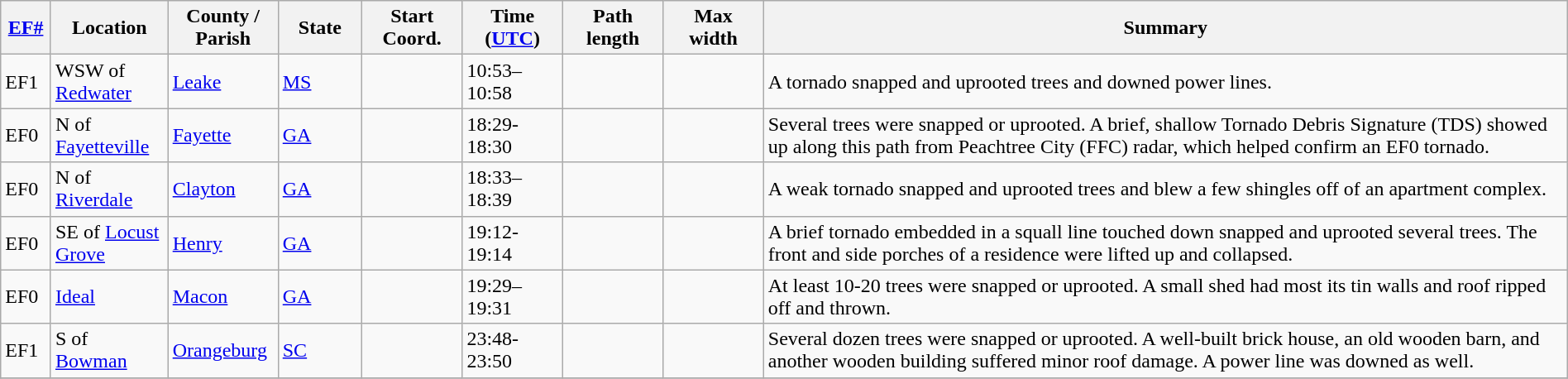<table class="wikitable sortable" style="width:100%;">
<tr>
<th scope="col"  style="width:3%; text-align:center;"><a href='#'>EF#</a></th>
<th scope="col"  style="width:7%; text-align:center;" class="unsortable">Location</th>
<th scope="col"  style="width:6%; text-align:center;" class="unsortable">County / Parish</th>
<th scope="col"  style="width:5%; text-align:center;">State</th>
<th scope="col"  style="width:6%; text-align:center;">Start Coord.</th>
<th scope="col"  style="width:6%; text-align:center;">Time (<a href='#'>UTC</a>)</th>
<th scope="col"  style="width:6%; text-align:center;">Path length</th>
<th scope="col"  style="width:6%; text-align:center;">Max width</th>
<th scope="col" class="unsortable" style="width:48%; text-align:center;">Summary</th>
</tr>
<tr>
<td bgcolor=>EF1</td>
<td>WSW of <a href='#'>Redwater</a></td>
<td><a href='#'>Leake</a></td>
<td><a href='#'>MS</a></td>
<td></td>
<td>10:53–10:58</td>
<td></td>
<td></td>
<td>A tornado snapped and uprooted trees and downed power lines.</td>
</tr>
<tr>
<td bgcolor=>EF0</td>
<td>N of <a href='#'>Fayetteville</a></td>
<td><a href='#'>Fayette</a></td>
<td><a href='#'>GA</a></td>
<td></td>
<td>18:29-18:30</td>
<td></td>
<td></td>
<td>Several trees were snapped or uprooted. A brief, shallow Tornado Debris Signature (TDS) showed up along this path from Peachtree City (FFC) radar, which helped confirm an EF0 tornado.</td>
</tr>
<tr>
<td bgcolor=>EF0</td>
<td>N of <a href='#'>Riverdale</a></td>
<td><a href='#'>Clayton</a></td>
<td><a href='#'>GA</a></td>
<td></td>
<td>18:33–18:39</td>
<td></td>
<td></td>
<td>A weak tornado snapped and uprooted trees and blew a few shingles off of an apartment complex.</td>
</tr>
<tr>
<td bgcolor=>EF0</td>
<td>SE of <a href='#'>Locust Grove</a></td>
<td><a href='#'>Henry</a></td>
<td><a href='#'>GA</a></td>
<td></td>
<td>19:12-19:14</td>
<td></td>
<td></td>
<td>A brief tornado embedded in a squall line touched down snapped and uprooted several trees. The front and side porches of a residence were lifted up and collapsed.</td>
</tr>
<tr>
<td bgcolor=>EF0</td>
<td><a href='#'>Ideal</a></td>
<td><a href='#'>Macon</a></td>
<td><a href='#'>GA</a></td>
<td></td>
<td>19:29–19:31</td>
<td></td>
<td></td>
<td>At least 10-20 trees were snapped or uprooted. A small shed had most its tin walls and roof ripped off and thrown.</td>
</tr>
<tr>
<td bgcolor=>EF1</td>
<td>S of <a href='#'>Bowman</a></td>
<td><a href='#'>Orangeburg</a></td>
<td><a href='#'>SC</a></td>
<td></td>
<td>23:48-23:50</td>
<td></td>
<td></td>
<td>Several dozen trees were snapped or uprooted. A well-built brick house, an old wooden barn, and another wooden building suffered minor roof damage. A power line was downed as well.</td>
</tr>
<tr>
</tr>
</table>
